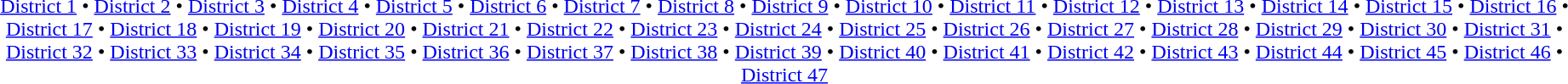<table id=toc class=toc summary=Contents>
<tr>
<td align=center><br><a href='#'>District 1</a> • <a href='#'>District 2</a> • <a href='#'>District 3</a> • <a href='#'>District 4</a> • <a href='#'>District 5</a> • <a href='#'>District 6</a> • <a href='#'>District 7</a> • <a href='#'>District 8</a> • <a href='#'>District 9</a> • <a href='#'>District 10</a> • <a href='#'>District 11</a> •
<a href='#'>District 12</a> • <a href='#'>District 13</a> • <a href='#'>District 14</a> •
<a href='#'>District 15</a> • <a href='#'>District 16</a> • <a href='#'>District 17</a> •
<a href='#'>District 18</a> • <a href='#'>District 19</a> • <a href='#'>District 20</a> • <a href='#'>District 21</a> • <a href='#'>District 22</a> • <a href='#'>District 23</a> • <a href='#'>District 24</a> • <a href='#'>District 25</a> • <a href='#'>District 26</a> • <a href='#'>District 27</a> • <a href='#'>District 28</a> • <a href='#'>District 29</a> • <a href='#'>District 30</a> • <a href='#'>District 31</a> • <a href='#'>District 32</a> • <a href='#'>District 33</a> • <a href='#'>District 34</a> • <a href='#'>District 35</a> • <a href='#'>District 36</a> • <a href='#'>District 37</a> • <a href='#'>District 38</a> • <a href='#'>District 39</a> • <a href='#'>District 40</a> • <a href='#'>District 41</a> • <a href='#'>District 42</a> • <a href='#'>District 43</a> • <a href='#'>District 44</a> • <a href='#'>District 45</a> • <a href='#'>District 46</a> • <a href='#'>District 47</a></td>
</tr>
</table>
